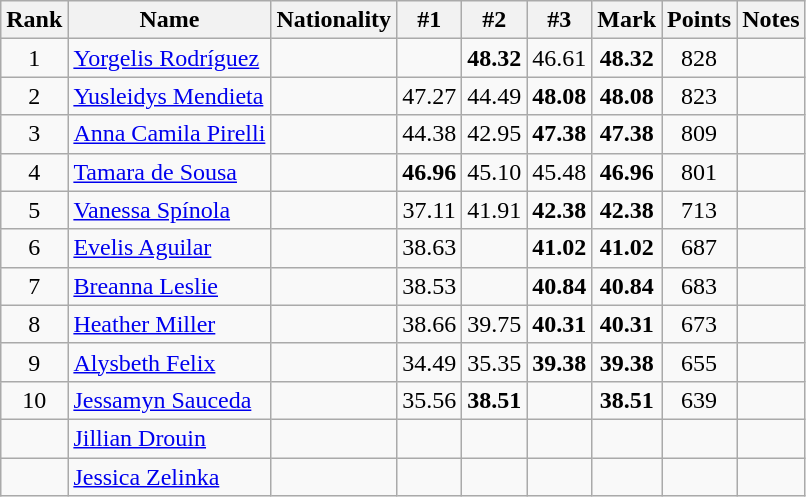<table class="wikitable sortable" style="text-align:center">
<tr>
<th>Rank</th>
<th>Name</th>
<th>Nationality</th>
<th>#1</th>
<th>#2</th>
<th>#3</th>
<th>Mark</th>
<th>Points</th>
<th>Notes</th>
</tr>
<tr>
<td>1</td>
<td align=left><a href='#'>Yorgelis Rodríguez</a></td>
<td align=left></td>
<td></td>
<td><strong>48.32</strong></td>
<td>46.61</td>
<td><strong>48.32</strong></td>
<td>828</td>
<td></td>
</tr>
<tr>
<td>2</td>
<td align=left><a href='#'>Yusleidys Mendieta</a></td>
<td align=left></td>
<td>47.27</td>
<td>44.49</td>
<td><strong>48.08</strong></td>
<td><strong>48.08</strong></td>
<td>823</td>
<td></td>
</tr>
<tr>
<td>3</td>
<td align=left><a href='#'>Anna Camila Pirelli</a></td>
<td align=left></td>
<td>44.38</td>
<td>42.95</td>
<td><strong>47.38</strong></td>
<td><strong>47.38</strong></td>
<td>809</td>
<td></td>
</tr>
<tr>
<td>4</td>
<td align=left><a href='#'>Tamara de Sousa</a></td>
<td align=left></td>
<td><strong>46.96</strong></td>
<td>45.10</td>
<td>45.48</td>
<td><strong>46.96</strong></td>
<td>801</td>
<td></td>
</tr>
<tr>
<td>5</td>
<td align=left><a href='#'>Vanessa Spínola</a></td>
<td align=left></td>
<td>37.11</td>
<td>41.91</td>
<td><strong>42.38</strong></td>
<td><strong>42.38</strong></td>
<td>713</td>
<td></td>
</tr>
<tr>
<td>6</td>
<td align=left><a href='#'>Evelis Aguilar</a></td>
<td align=left></td>
<td>38.63</td>
<td></td>
<td><strong>41.02</strong></td>
<td><strong>41.02</strong></td>
<td>687</td>
<td></td>
</tr>
<tr>
<td>7</td>
<td align=left><a href='#'>Breanna Leslie</a></td>
<td align=left></td>
<td>38.53</td>
<td></td>
<td><strong>40.84</strong></td>
<td><strong>40.84</strong></td>
<td>683</td>
<td></td>
</tr>
<tr>
<td>8</td>
<td align=left><a href='#'>Heather Miller</a></td>
<td align=left></td>
<td>38.66</td>
<td>39.75</td>
<td><strong>40.31</strong></td>
<td><strong>40.31</strong></td>
<td>673</td>
<td></td>
</tr>
<tr>
<td>9</td>
<td align=left><a href='#'>Alysbeth Felix</a></td>
<td align=left></td>
<td>34.49</td>
<td>35.35</td>
<td><strong>39.38</strong></td>
<td><strong>39.38</strong></td>
<td>655</td>
<td></td>
</tr>
<tr>
<td>10</td>
<td align=left><a href='#'>Jessamyn Sauceda</a></td>
<td align=left></td>
<td>35.56</td>
<td><strong>38.51</strong></td>
<td></td>
<td><strong>38.51</strong></td>
<td>639</td>
<td></td>
</tr>
<tr>
<td></td>
<td align=left><a href='#'>Jillian Drouin</a></td>
<td align=left></td>
<td></td>
<td></td>
<td></td>
<td><strong></strong></td>
<td></td>
<td></td>
</tr>
<tr>
<td></td>
<td align=left><a href='#'>Jessica Zelinka</a></td>
<td align=left></td>
<td></td>
<td></td>
<td></td>
<td><strong></strong></td>
<td></td>
<td></td>
</tr>
</table>
